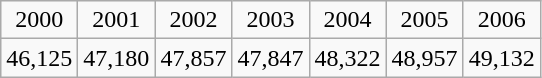<table class="wikitable" style="text-align:center">
<tr>
<td>2000</td>
<td>2001</td>
<td>2002</td>
<td>2003</td>
<td>2004</td>
<td>2005</td>
<td>2006</td>
</tr>
<tr>
<td>46,125</td>
<td>47,180</td>
<td>47,857</td>
<td>47,847</td>
<td>48,322</td>
<td>48,957</td>
<td>49,132</td>
</tr>
</table>
